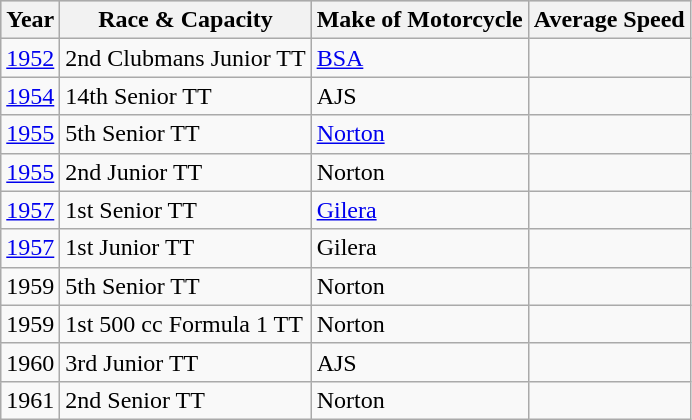<table class="wikitable">
<tr style="background:#CCCCCC;">
<th>Year</th>
<th>Race & Capacity</th>
<th>Make of Motorcycle</th>
<th>Average Speed</th>
</tr>
<tr>
<td><a href='#'>1952</a></td>
<td>2nd Clubmans Junior TT</td>
<td><a href='#'>BSA</a></td>
<td></td>
</tr>
<tr>
<td><a href='#'>1954</a></td>
<td>14th Senior TT</td>
<td>AJS</td>
<td></td>
</tr>
<tr>
<td><a href='#'>1955</a></td>
<td>5th Senior TT</td>
<td><a href='#'>Norton</a></td>
<td></td>
</tr>
<tr>
<td><a href='#'>1955</a></td>
<td>2nd Junior TT</td>
<td>Norton</td>
<td></td>
</tr>
<tr>
<td><a href='#'>1957</a></td>
<td>1st Senior TT</td>
<td><a href='#'>Gilera</a></td>
<td></td>
</tr>
<tr>
<td><a href='#'>1957</a></td>
<td>1st Junior TT</td>
<td>Gilera</td>
<td></td>
</tr>
<tr>
<td>1959</td>
<td>5th Senior TT</td>
<td>Norton</td>
<td></td>
</tr>
<tr>
<td>1959</td>
<td>1st 500 cc Formula 1 TT</td>
<td>Norton</td>
<td></td>
</tr>
<tr>
<td>1960</td>
<td>3rd Junior TT</td>
<td>AJS</td>
<td></td>
</tr>
<tr>
<td>1961</td>
<td>2nd Senior TT</td>
<td>Norton</td>
<td></td>
</tr>
</table>
